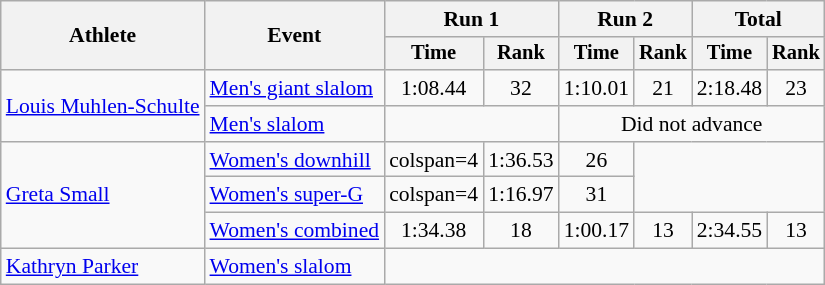<table class=wikitable style=font-size:90%;text-align:center>
<tr>
<th rowspan=2>Athlete</th>
<th rowspan=2>Event</th>
<th colspan=2>Run 1</th>
<th colspan=2>Run 2</th>
<th colspan=2>Total</th>
</tr>
<tr style=font-size:95%>
<th>Time</th>
<th>Rank</th>
<th>Time</th>
<th>Rank</th>
<th>Time</th>
<th>Rank</th>
</tr>
<tr>
<td align=left rowspan=2><a href='#'>Louis Muhlen-Schulte</a></td>
<td align=left><a href='#'>Men's giant slalom</a></td>
<td>1:08.44</td>
<td>32</td>
<td>1:10.01</td>
<td>21</td>
<td>2:18.48</td>
<td>23</td>
</tr>
<tr>
<td align=left><a href='#'>Men's slalom</a></td>
<td colspan=2></td>
<td colspan=4>Did not advance</td>
</tr>
<tr>
<td align=left rowspan=3><a href='#'>Greta Small</a></td>
<td align=left><a href='#'>Women's downhill</a></td>
<td>colspan=4 </td>
<td>1:36.53</td>
<td>26</td>
</tr>
<tr>
<td align=left><a href='#'>Women's super-G</a></td>
<td>colspan=4 </td>
<td>1:16.97</td>
<td>31</td>
</tr>
<tr>
<td align=left><a href='#'>Women's combined</a></td>
<td>1:34.38</td>
<td>18</td>
<td>1:00.17</td>
<td>13</td>
<td>2:34.55</td>
<td>13</td>
</tr>
<tr>
<td align=left><a href='#'>Kathryn Parker</a></td>
<td align=left><a href='#'>Women's slalom</a></td>
<td colspan=6></td>
</tr>
</table>
